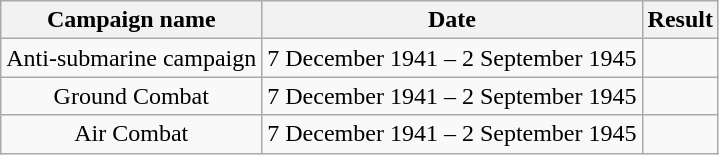<table class="wikitable sortable">
<tr>
<th scope="col">Campaign name</th>
<th scope="col">Date</th>
<th scope="col">Result</th>
</tr>
<tr>
<td scope=row align=center>Anti-submarine campaign</td>
<td align=center>7 December 1941 – 2 September 1945</td>
<td align=center></td>
</tr>
<tr>
<td scope=row align=center>Ground Combat</td>
<td align=center>7 December 1941 – 2 September 1945</td>
<td align=center></td>
</tr>
<tr>
<td scope=row align=center>Air Combat</td>
<td align=center>7 December 1941 – 2 September 1945</td>
<td align=center></td>
</tr>
</table>
